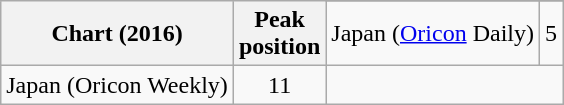<table class="wikitable sortable" border="1">
<tr>
<th rowspan="2">Chart (2016)</th>
<th rowspan="2">Peak<br>position</th>
</tr>
<tr>
<td>Japan (<a href='#'>Oricon</a> Daily)</td>
<td align="center">5</td>
</tr>
<tr>
<td>Japan (Oricon Weekly)</td>
<td align="center">11</td>
</tr>
</table>
